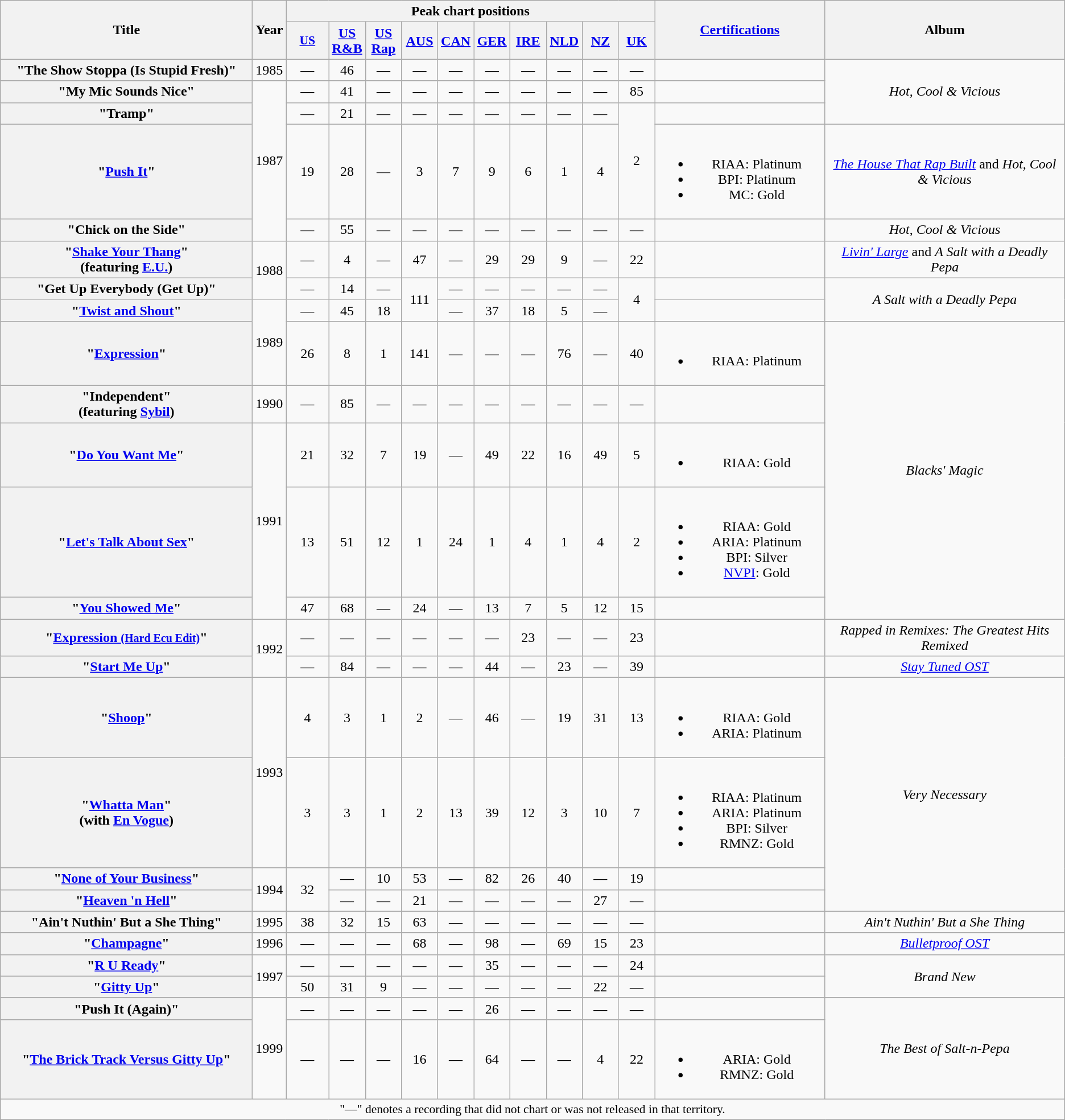<table class="wikitable plainrowheaders" style="text-align:center;" border="1">
<tr>
<th scope="col" rowspan="2" style="width:18em;">Title</th>
<th scope="col" rowspan="2">Year</th>
<th scope="col" colspan="10">Peak chart positions</th>
<th scope="col" rowspan="2" style="width:12em;"><a href='#'>Certifications</a></th>
<th scope="col" rowspan="2">Album</th>
</tr>
<tr>
<th scope="col" style="width:3em;font-size:90%;"><a href='#'>US</a><br></th>
<th width="35"><a href='#'>US R&B</a><br></th>
<th width="35"><a href='#'>US Rap</a><br></th>
<th width="35"><a href='#'>AUS</a><br></th>
<th width="35"><a href='#'>CAN</a><br></th>
<th width="35"><a href='#'>GER</a><br></th>
<th width="35"><a href='#'>IRE</a><br></th>
<th width="35"><a href='#'>NLD</a><br></th>
<th width="35"><a href='#'>NZ</a><br></th>
<th width="35"><a href='#'>UK</a><br></th>
</tr>
<tr>
<th scope="row">"The Show Stoppa (Is Stupid Fresh)"</th>
<td>1985</td>
<td>—</td>
<td>46</td>
<td>—</td>
<td>—</td>
<td>—</td>
<td>—</td>
<td>—</td>
<td>—</td>
<td>—</td>
<td>—</td>
<td></td>
<td rowspan="3"><em>Hot, Cool & Vicious</em></td>
</tr>
<tr>
<th scope="row">"My Mic Sounds Nice"</th>
<td rowspan="4">1987</td>
<td>—</td>
<td>41</td>
<td>—</td>
<td>—</td>
<td>—</td>
<td>—</td>
<td>—</td>
<td>—</td>
<td>—</td>
<td>85</td>
<td></td>
</tr>
<tr>
<th scope="row">"Tramp"</th>
<td>—</td>
<td>21</td>
<td>—</td>
<td>—</td>
<td>—</td>
<td>—</td>
<td>—</td>
<td>—</td>
<td>—</td>
<td rowspan="2">2</td>
<td></td>
</tr>
<tr>
<th scope="row">"<a href='#'>Push It</a>"</th>
<td>19</td>
<td>28</td>
<td>—</td>
<td>3</td>
<td>7</td>
<td>9</td>
<td>6</td>
<td>1</td>
<td>4</td>
<td><br><ul><li>RIAA: Platinum</li><li>BPI: Platinum</li><li>MC: Gold</li></ul></td>
<td><em><a href='#'>The House That Rap Built</a></em> and <em>Hot, Cool & Vicious</em></td>
</tr>
<tr>
<th scope="row">"Chick on the Side"</th>
<td>—</td>
<td>55</td>
<td>—</td>
<td>—</td>
<td>—</td>
<td>—</td>
<td>—</td>
<td>—</td>
<td>—</td>
<td>—</td>
<td></td>
<td><em>Hot, Cool & Vicious</em></td>
</tr>
<tr>
<th scope="row">"<a href='#'>Shake Your Thang</a>"<br><span>(featuring <a href='#'>E.U.</a>)</span></th>
<td rowspan="2">1988</td>
<td>—</td>
<td>4</td>
<td>—</td>
<td>47</td>
<td>—</td>
<td>29</td>
<td>29</td>
<td>9</td>
<td>—</td>
<td>22</td>
<td></td>
<td><em><a href='#'>Livin' Large</a></em> and <em>A Salt with a Deadly Pepa</em></td>
</tr>
<tr>
<th scope="row">"Get Up Everybody (Get Up)"</th>
<td>—</td>
<td>14</td>
<td>—</td>
<td rowspan=2>111</td>
<td>—</td>
<td>—</td>
<td>—</td>
<td>—</td>
<td>—</td>
<td rowspan=2>4</td>
<td></td>
<td rowspan="2"><em>A Salt with a Deadly Pepa</em></td>
</tr>
<tr>
<th scope="row">"<a href='#'>Twist and Shout</a>"</th>
<td rowspan="2">1989</td>
<td>—</td>
<td>45</td>
<td>18</td>
<td>—</td>
<td>37</td>
<td>18</td>
<td>5</td>
<td>—</td>
<td></td>
</tr>
<tr>
<th scope="row">"<a href='#'>Expression</a>"</th>
<td>26</td>
<td>8</td>
<td>1</td>
<td>141</td>
<td>—</td>
<td>—</td>
<td>—</td>
<td>76</td>
<td>—</td>
<td>40</td>
<td><br><ul><li>RIAA: Platinum</li></ul></td>
<td rowspan="5"><em>Blacks' Magic</em></td>
</tr>
<tr>
<th scope="row">"Independent" <br><span>(featuring <a href='#'>Sybil</a>)</span></th>
<td>1990</td>
<td>—</td>
<td>85</td>
<td>—</td>
<td>—</td>
<td>—</td>
<td>—</td>
<td>—</td>
<td>—</td>
<td>—</td>
<td>—</td>
<td></td>
</tr>
<tr>
<th scope="row">"<a href='#'>Do You Want Me</a>"</th>
<td rowspan="3">1991</td>
<td>21</td>
<td>32</td>
<td>7</td>
<td>19</td>
<td>—</td>
<td>49</td>
<td>22</td>
<td>16</td>
<td>49</td>
<td>5</td>
<td><br><ul><li>RIAA: Gold</li></ul></td>
</tr>
<tr>
<th scope="row">"<a href='#'>Let's Talk About Sex</a>"</th>
<td>13</td>
<td>51</td>
<td>12</td>
<td>1</td>
<td>24</td>
<td>1</td>
<td>4</td>
<td>1</td>
<td>4</td>
<td>2</td>
<td><br><ul><li>RIAA: Gold</li><li>ARIA: Platinum</li><li>BPI: Silver</li><li><a href='#'>NVPI</a>: Gold</li></ul></td>
</tr>
<tr>
<th scope="row">"<a href='#'>You Showed Me</a>"</th>
<td>47</td>
<td>68</td>
<td>—</td>
<td>24</td>
<td>—</td>
<td>13</td>
<td>7</td>
<td>5</td>
<td>12</td>
<td>15</td>
<td></td>
</tr>
<tr>
<th scope="row">"<a href='#'>Expression <small>(Hard Ecu Edit)</small></a>"</th>
<td rowspan="2">1992</td>
<td>—</td>
<td>—</td>
<td>—</td>
<td>—</td>
<td>—</td>
<td>—</td>
<td>23</td>
<td>—</td>
<td>—</td>
<td>23</td>
<td></td>
<td><em>Rapped in Remixes: The Greatest Hits Remixed</em></td>
</tr>
<tr>
<th scope="row">"<a href='#'>Start Me Up</a>"</th>
<td>—</td>
<td>84</td>
<td>—</td>
<td>—</td>
<td>—</td>
<td>44</td>
<td>—</td>
<td>23</td>
<td>—</td>
<td>39</td>
<td></td>
<td><em><a href='#'>Stay Tuned OST</a></em></td>
</tr>
<tr>
<th scope="row">"<a href='#'>Shoop</a>"</th>
<td rowspan="2">1993</td>
<td>4</td>
<td>3</td>
<td>1</td>
<td>2</td>
<td>—</td>
<td>46</td>
<td>—</td>
<td>19</td>
<td>31</td>
<td>13</td>
<td><br><ul><li>RIAA: Gold</li><li>ARIA: Platinum</li></ul></td>
<td rowspan="4"><em>Very Necessary</em></td>
</tr>
<tr>
<th scope="row">"<a href='#'>Whatta Man</a>"<br><span>(with <a href='#'>En Vogue</a>)</span></th>
<td>3</td>
<td>3</td>
<td>1</td>
<td>2</td>
<td>13</td>
<td>39</td>
<td>12</td>
<td>3</td>
<td>10</td>
<td>7</td>
<td><br><ul><li>RIAA: Platinum</li><li>ARIA: Platinum</li><li>BPI: Silver</li><li>RMNZ: Gold</li></ul></td>
</tr>
<tr>
<th scope="row">"<a href='#'>None of Your Business</a>"</th>
<td rowspan="2">1994</td>
<td rowspan="2">32</td>
<td>—</td>
<td>10</td>
<td>53</td>
<td>—</td>
<td>82</td>
<td>26</td>
<td>40</td>
<td>—</td>
<td>19</td>
<td></td>
</tr>
<tr>
<th scope="row">"<a href='#'>Heaven 'n Hell</a>"</th>
<td>—</td>
<td>—</td>
<td>21</td>
<td>—</td>
<td>—</td>
<td>—</td>
<td>—</td>
<td>27</td>
<td>—</td>
<td></td>
</tr>
<tr>
<th scope="row">"Ain't Nuthin' But a She Thing"</th>
<td>1995</td>
<td>38</td>
<td>32</td>
<td>15</td>
<td>63</td>
<td>—</td>
<td>—</td>
<td>—</td>
<td>—</td>
<td>—</td>
<td>—</td>
<td></td>
<td><em>Ain't Nuthin' But a She Thing</em></td>
</tr>
<tr>
<th scope="row">"<a href='#'>Champagne</a>"</th>
<td>1996</td>
<td>—</td>
<td>—</td>
<td>—</td>
<td>68</td>
<td>—</td>
<td>98</td>
<td>—</td>
<td>69</td>
<td>15</td>
<td>23</td>
<td></td>
<td><em><a href='#'>Bulletproof OST</a></em></td>
</tr>
<tr>
<th scope="row">"<a href='#'>R U Ready</a>"</th>
<td rowspan="2">1997</td>
<td>—</td>
<td>—</td>
<td>—</td>
<td>—</td>
<td>—</td>
<td>35</td>
<td>—</td>
<td>—</td>
<td>—</td>
<td>24</td>
<td></td>
<td rowspan="2"><em>Brand New</em></td>
</tr>
<tr>
<th scope="row">"<a href='#'>Gitty Up</a>"</th>
<td>50</td>
<td>31</td>
<td>9</td>
<td>—</td>
<td>—</td>
<td>—</td>
<td>—</td>
<td>—</td>
<td>22</td>
<td>—</td>
<td></td>
</tr>
<tr>
<th scope="row">"Push It (Again)"</th>
<td rowspan="2">1999</td>
<td>—</td>
<td>—</td>
<td>—</td>
<td>—</td>
<td>—</td>
<td>26</td>
<td>—</td>
<td>—</td>
<td>—</td>
<td>—</td>
<td></td>
<td rowspan="2"><em>The Best of Salt-n-Pepa</em></td>
</tr>
<tr>
<th scope="row">"<a href='#'>The Brick Track Versus Gitty Up</a>"</th>
<td>—</td>
<td>—</td>
<td>—</td>
<td>16</td>
<td>—</td>
<td>64</td>
<td>—</td>
<td>—</td>
<td>4</td>
<td>22</td>
<td><br><ul><li>ARIA: Gold</li><li>RMNZ: Gold</li></ul></td>
</tr>
<tr>
<td align="center" colspan="18" style="font-size:90%">"—" denotes a recording that did not chart or was not released in that territory.</td>
</tr>
</table>
